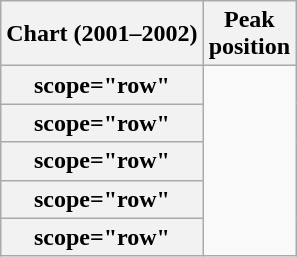<table class="wikitable sortable plainrowheaders" style="text-align:center;">
<tr>
<th scope="col">Chart (2001–2002)</th>
<th scope="col">Peak<br>position</th>
</tr>
<tr>
<th>scope="row"</th>
</tr>
<tr>
<th>scope="row"</th>
</tr>
<tr>
<th>scope="row"</th>
</tr>
<tr>
<th>scope="row"</th>
</tr>
<tr>
<th>scope="row"</th>
</tr>
</table>
